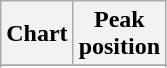<table class="wikitable">
<tr>
<th>Chart</th>
<th>Peak<br>position</th>
</tr>
<tr>
</tr>
<tr>
</tr>
<tr>
</tr>
<tr>
</tr>
</table>
